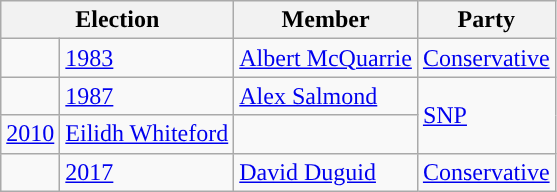<table class="wikitable">
<tr>
<th colspan="2">Election</th>
<th>Member</th>
<th>Party</th>
</tr>
<tr>
<td style="color:inherit;background-color: "></td>
<td><a href='#'>1983</a></td>
<td><a href='#'>Albert McQuarrie</a></td>
<td><a href='#'>Conservative</a></td>
</tr>
<tr>
<td style="color:inherit;background-color: "></td>
<td><a href='#'>1987</a></td>
<td><a href='#'>Alex Salmond</a></td>
<td rowspan="2"><a href='#'>SNP</a></td>
</tr>
<tr>
<td><a href='#'>2010</a></td>
<td><a href='#'>Eilidh Whiteford</a></td>
</tr>
<tr>
<td style="color:inherit;background-color: "></td>
<td><a href='#'>2017</a></td>
<td><a href='#'>David Duguid</a></td>
<td><a href='#'>Conservative</a></td>
</tr>
</table>
